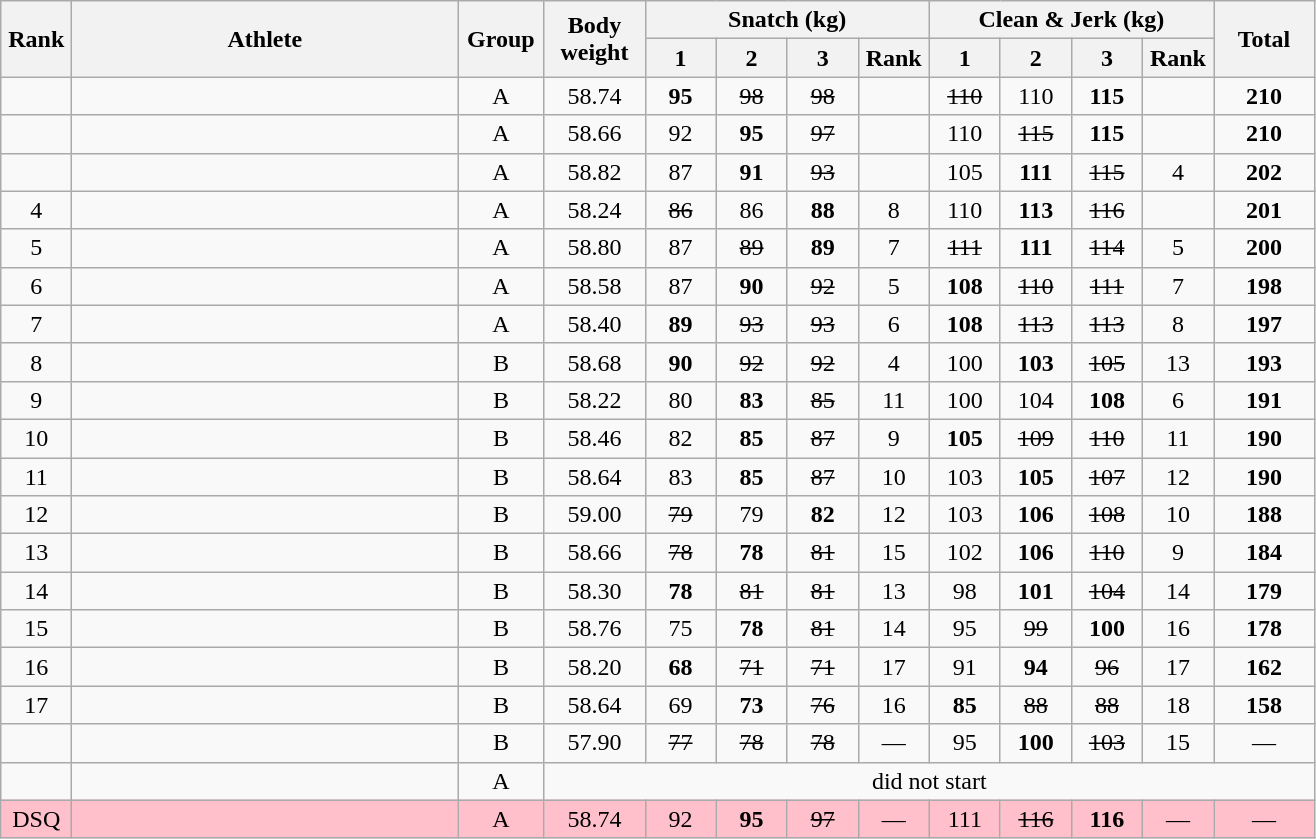<table class = "wikitable" style="text-align:center;">
<tr>
<th rowspan=2 width=40>Rank</th>
<th rowspan=2 width=250>Athlete</th>
<th rowspan=2 width=50>Group</th>
<th rowspan=2 width=60>Body weight</th>
<th colspan=4>Snatch (kg)</th>
<th colspan=4>Clean & Jerk (kg)</th>
<th rowspan=2 width=60>Total</th>
</tr>
<tr>
<th width=40>1</th>
<th width=40>2</th>
<th width=40>3</th>
<th width=40>Rank</th>
<th width=40>1</th>
<th width=40>2</th>
<th width=40>3</th>
<th width=40>Rank</th>
</tr>
<tr>
<td></td>
<td align=left></td>
<td>A</td>
<td>58.74</td>
<td><strong>95</strong></td>
<td><s>98</s></td>
<td><s>98</s></td>
<td></td>
<td><s>110</s></td>
<td>110</td>
<td><strong>115</strong></td>
<td></td>
<td><strong>210</strong></td>
</tr>
<tr>
<td></td>
<td align=left></td>
<td>A</td>
<td>58.66</td>
<td>92</td>
<td><strong>95</strong></td>
<td><s>97</s></td>
<td></td>
<td>110</td>
<td><s>115</s></td>
<td><strong>115</strong></td>
<td></td>
<td><strong>210</strong></td>
</tr>
<tr>
<td></td>
<td align=left></td>
<td>A</td>
<td>58.82</td>
<td>87</td>
<td><strong>91</strong></td>
<td><s>93</s></td>
<td></td>
<td>105</td>
<td><strong>111</strong></td>
<td><s>115</s></td>
<td>4</td>
<td><strong>202</strong></td>
</tr>
<tr>
<td>4</td>
<td align=left></td>
<td>A</td>
<td>58.24</td>
<td><s>86</s></td>
<td>86</td>
<td><strong>88</strong></td>
<td>8</td>
<td>110</td>
<td><strong>113</strong></td>
<td><s>116</s></td>
<td></td>
<td><strong>201</strong></td>
</tr>
<tr>
<td>5</td>
<td align=left></td>
<td>A</td>
<td>58.80</td>
<td>87</td>
<td><s>89</s></td>
<td><strong>89</strong></td>
<td>7</td>
<td><s>111</s></td>
<td><strong>111</strong></td>
<td><s>114</s></td>
<td>5</td>
<td><strong>200</strong></td>
</tr>
<tr>
<td>6</td>
<td align=left></td>
<td>A</td>
<td>58.58</td>
<td>87</td>
<td><strong>90</strong></td>
<td><s>92</s></td>
<td>5</td>
<td><strong>108</strong></td>
<td><s>110</s></td>
<td><s>111</s></td>
<td>7</td>
<td><strong>198</strong></td>
</tr>
<tr>
<td>7</td>
<td align=left></td>
<td>A</td>
<td>58.40</td>
<td><strong>89</strong></td>
<td><s>93</s></td>
<td><s>93</s></td>
<td>6</td>
<td><strong>108</strong></td>
<td><s>113</s></td>
<td><s>113</s></td>
<td>8</td>
<td><strong>197</strong></td>
</tr>
<tr>
<td>8</td>
<td align=left></td>
<td>B</td>
<td>58.68</td>
<td><strong>90</strong></td>
<td><s>92</s></td>
<td><s>92</s></td>
<td>4</td>
<td>100</td>
<td><strong>103</strong></td>
<td><s>105</s></td>
<td>13</td>
<td><strong>193</strong></td>
</tr>
<tr>
<td>9</td>
<td align=left></td>
<td>B</td>
<td>58.22</td>
<td>80</td>
<td><strong>83</strong></td>
<td><s>85</s></td>
<td>11</td>
<td>100</td>
<td>104</td>
<td><strong>108</strong></td>
<td>6</td>
<td><strong>191</strong></td>
</tr>
<tr>
<td>10</td>
<td align=left></td>
<td>B</td>
<td>58.46</td>
<td>82</td>
<td><strong>85</strong></td>
<td><s>87</s></td>
<td>9</td>
<td><strong>105</strong></td>
<td><s>109</s></td>
<td><s>110</s></td>
<td>11</td>
<td><strong>190</strong></td>
</tr>
<tr>
<td>11</td>
<td align=left></td>
<td>B</td>
<td>58.64</td>
<td>83</td>
<td><strong>85</strong></td>
<td><s>87</s></td>
<td>10</td>
<td>103</td>
<td><strong>105</strong></td>
<td><s>107</s></td>
<td>12</td>
<td><strong>190</strong></td>
</tr>
<tr>
<td>12</td>
<td align=left></td>
<td>B</td>
<td>59.00</td>
<td><s>79</s></td>
<td>79</td>
<td><strong>82</strong></td>
<td>12</td>
<td>103</td>
<td><strong>106</strong></td>
<td><s>108</s></td>
<td>10</td>
<td><strong>188</strong></td>
</tr>
<tr>
<td>13</td>
<td align=left></td>
<td>B</td>
<td>58.66</td>
<td><s>78</s></td>
<td><strong>78</strong></td>
<td><s>81</s></td>
<td>15</td>
<td>102</td>
<td><strong>106</strong></td>
<td><s>110</s></td>
<td>9</td>
<td><strong>184</strong></td>
</tr>
<tr>
<td>14</td>
<td align=left></td>
<td>B</td>
<td>58.30</td>
<td><strong>78</strong></td>
<td><s>81</s></td>
<td><s>81</s></td>
<td>13</td>
<td>98</td>
<td><strong>101</strong></td>
<td><s>104</s></td>
<td>14</td>
<td><strong>179</strong></td>
</tr>
<tr>
<td>15</td>
<td align=left></td>
<td>B</td>
<td>58.76</td>
<td>75</td>
<td><strong>78</strong></td>
<td><s>81</s></td>
<td>14</td>
<td>95</td>
<td><s>99</s></td>
<td><strong>100</strong></td>
<td>16</td>
<td><strong>178</strong></td>
</tr>
<tr>
<td>16</td>
<td align=left></td>
<td>B</td>
<td>58.20</td>
<td><strong>68</strong></td>
<td><s>71</s></td>
<td><s>71</s></td>
<td>17</td>
<td>91</td>
<td><strong>94</strong></td>
<td><s>96</s></td>
<td>17</td>
<td><strong>162</strong></td>
</tr>
<tr>
<td>17</td>
<td align=left></td>
<td>B</td>
<td>58.64</td>
<td>69</td>
<td><strong>73</strong></td>
<td><s>76</s></td>
<td>16</td>
<td><strong>85</strong></td>
<td><s>88</s></td>
<td><s>88</s></td>
<td>18</td>
<td><strong>158</strong></td>
</tr>
<tr>
<td></td>
<td align=left></td>
<td>B</td>
<td>57.90</td>
<td><s>77</s></td>
<td><s>78</s></td>
<td><s>78</s></td>
<td>—</td>
<td>95</td>
<td><strong>100</strong></td>
<td><s>103</s></td>
<td>15</td>
<td>—</td>
</tr>
<tr>
<td></td>
<td align=left></td>
<td>A</td>
<td colspan=10>did not start</td>
</tr>
<tr bgcolor=pink>
<td>DSQ</td>
<td align=left></td>
<td>A</td>
<td>58.74</td>
<td>92</td>
<td><strong>95</strong></td>
<td><s>97</s></td>
<td>—</td>
<td>111</td>
<td><s>116</s></td>
<td><strong>116</strong></td>
<td>—</td>
<td>—</td>
</tr>
</table>
